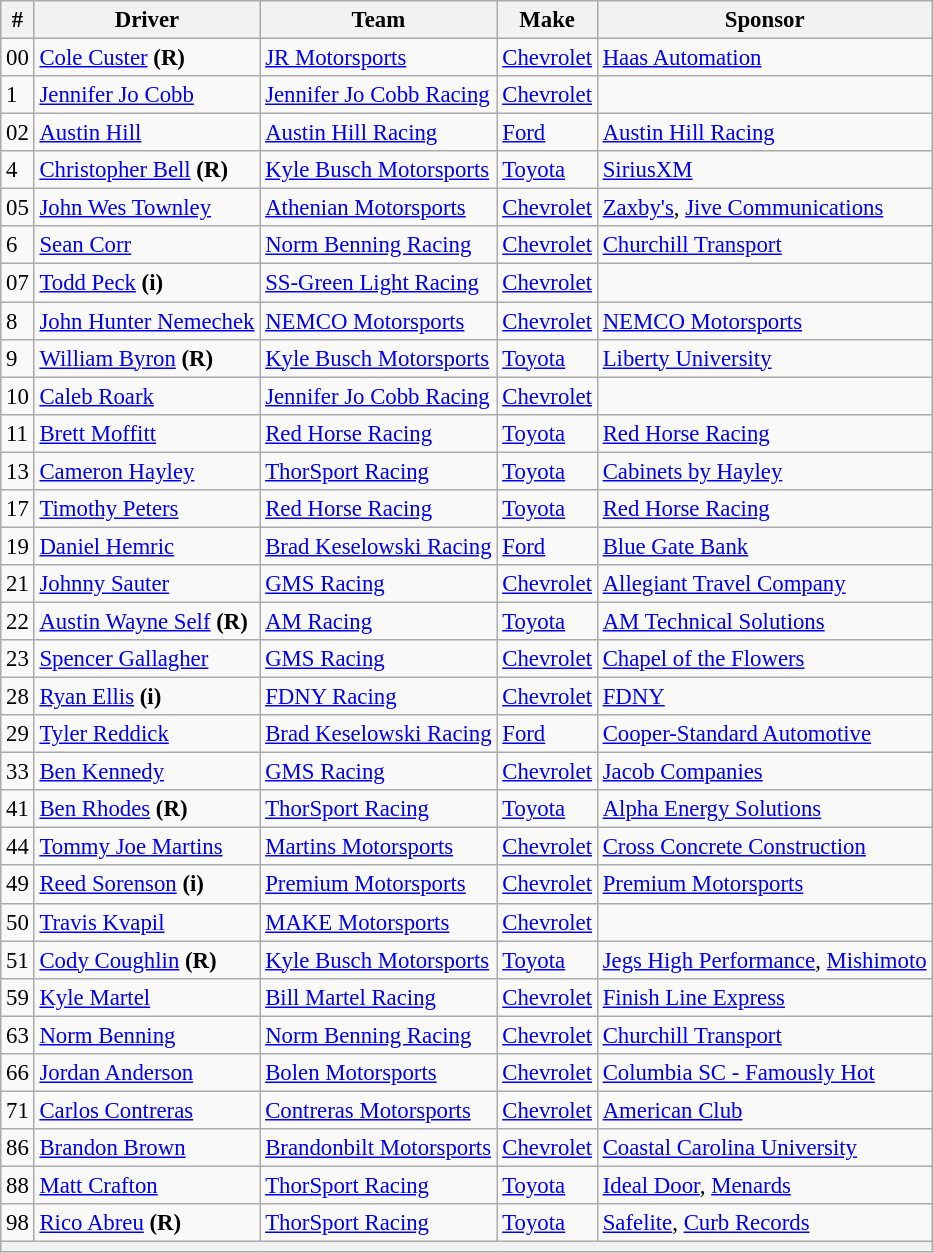<table class="wikitable" style="font-size:95%">
<tr>
<th>#</th>
<th>Driver</th>
<th>Team</th>
<th>Make</th>
<th>Sponsor</th>
</tr>
<tr>
<td>00</td>
<td><a href='#'>Cole Custer</a> <strong>(R)</strong></td>
<td><a href='#'>JR Motorsports</a></td>
<td><a href='#'>Chevrolet</a></td>
<td><a href='#'>Haas Automation</a></td>
</tr>
<tr>
<td>1</td>
<td><a href='#'>Jennifer Jo Cobb</a></td>
<td><a href='#'>Jennifer Jo Cobb Racing</a></td>
<td><a href='#'>Chevrolet</a></td>
<td></td>
</tr>
<tr>
<td>02</td>
<td><a href='#'>Austin Hill</a></td>
<td><a href='#'>Austin Hill Racing</a></td>
<td><a href='#'>Ford</a></td>
<td><a href='#'>Austin Hill Racing</a></td>
</tr>
<tr>
<td>4</td>
<td><a href='#'>Christopher Bell</a> <strong>(R)</strong></td>
<td><a href='#'>Kyle Busch Motorsports</a></td>
<td><a href='#'>Toyota</a></td>
<td><a href='#'>SiriusXM</a></td>
</tr>
<tr>
<td>05</td>
<td><a href='#'>John Wes Townley</a></td>
<td><a href='#'>Athenian Motorsports</a></td>
<td><a href='#'>Chevrolet</a></td>
<td><a href='#'>Zaxby's</a>, <a href='#'>Jive Communications</a></td>
</tr>
<tr>
<td>6</td>
<td><a href='#'>Sean Corr</a></td>
<td><a href='#'>Norm Benning Racing</a></td>
<td><a href='#'>Chevrolet</a></td>
<td><a href='#'>Churchill Transport</a></td>
</tr>
<tr>
<td>07</td>
<td><a href='#'>Todd Peck</a> <strong>(i)</strong></td>
<td><a href='#'>SS-Green Light Racing</a></td>
<td><a href='#'>Chevrolet</a></td>
<td></td>
</tr>
<tr>
<td>8</td>
<td><a href='#'>John Hunter Nemechek</a></td>
<td><a href='#'>NEMCO Motorsports</a></td>
<td><a href='#'>Chevrolet</a></td>
<td><a href='#'>NEMCO Motorsports</a></td>
</tr>
<tr>
<td>9</td>
<td><a href='#'>William Byron</a> <strong>(R)</strong></td>
<td><a href='#'>Kyle Busch Motorsports</a></td>
<td><a href='#'>Toyota</a></td>
<td><a href='#'>Liberty University</a></td>
</tr>
<tr>
<td>10</td>
<td><a href='#'>Caleb Roark</a></td>
<td><a href='#'>Jennifer Jo Cobb Racing</a></td>
<td><a href='#'>Chevrolet</a></td>
<td></td>
</tr>
<tr>
<td>11</td>
<td><a href='#'>Brett Moffitt</a></td>
<td><a href='#'>Red Horse Racing</a></td>
<td><a href='#'>Toyota</a></td>
<td><a href='#'>Red Horse Racing</a></td>
</tr>
<tr>
<td>13</td>
<td><a href='#'>Cameron Hayley</a></td>
<td><a href='#'>ThorSport Racing</a></td>
<td><a href='#'>Toyota</a></td>
<td><a href='#'>Cabinets by Hayley</a></td>
</tr>
<tr>
<td>17</td>
<td><a href='#'>Timothy Peters</a></td>
<td><a href='#'>Red Horse Racing</a></td>
<td><a href='#'>Toyota</a></td>
<td><a href='#'>Red Horse Racing</a></td>
</tr>
<tr>
<td>19</td>
<td><a href='#'>Daniel Hemric</a></td>
<td><a href='#'>Brad Keselowski Racing</a></td>
<td><a href='#'>Ford</a></td>
<td><a href='#'>Blue Gate Bank</a></td>
</tr>
<tr>
<td>21</td>
<td><a href='#'>Johnny Sauter</a></td>
<td><a href='#'>GMS Racing</a></td>
<td><a href='#'>Chevrolet</a></td>
<td><a href='#'>Allegiant Travel Company</a></td>
</tr>
<tr>
<td>22</td>
<td><a href='#'>Austin Wayne Self</a> <strong>(R)</strong></td>
<td><a href='#'>AM Racing</a></td>
<td><a href='#'>Toyota</a></td>
<td><a href='#'>AM Technical Solutions</a></td>
</tr>
<tr>
<td>23</td>
<td><a href='#'>Spencer Gallagher</a></td>
<td><a href='#'>GMS Racing</a></td>
<td><a href='#'>Chevrolet</a></td>
<td><a href='#'>Chapel of the Flowers</a></td>
</tr>
<tr>
<td>28</td>
<td><a href='#'>Ryan Ellis</a> <strong>(i)</strong></td>
<td><a href='#'>FDNY Racing</a></td>
<td><a href='#'>Chevrolet</a></td>
<td><a href='#'>FDNY</a></td>
</tr>
<tr>
<td>29</td>
<td><a href='#'>Tyler Reddick</a></td>
<td><a href='#'>Brad Keselowski Racing</a></td>
<td><a href='#'>Ford</a></td>
<td><a href='#'>Cooper-Standard Automotive</a></td>
</tr>
<tr>
<td>33</td>
<td><a href='#'>Ben Kennedy</a></td>
<td><a href='#'>GMS Racing</a></td>
<td><a href='#'>Chevrolet</a></td>
<td><a href='#'>Jacob Companies</a></td>
</tr>
<tr>
<td>41</td>
<td><a href='#'>Ben Rhodes</a> <strong>(R)</strong></td>
<td><a href='#'>ThorSport Racing</a></td>
<td><a href='#'>Toyota</a></td>
<td><a href='#'>Alpha Energy Solutions</a></td>
</tr>
<tr>
<td>44</td>
<td><a href='#'>Tommy Joe Martins</a></td>
<td><a href='#'>Martins Motorsports</a></td>
<td><a href='#'>Chevrolet</a></td>
<td><a href='#'>Cross Concrete Construction</a></td>
</tr>
<tr>
<td>49</td>
<td><a href='#'>Reed Sorenson</a> <strong>(i)</strong></td>
<td><a href='#'>Premium Motorsports</a></td>
<td><a href='#'>Chevrolet</a></td>
<td><a href='#'>Premium Motorsports</a></td>
</tr>
<tr>
<td>50</td>
<td><a href='#'>Travis Kvapil</a></td>
<td><a href='#'>MAKE Motorsports</a></td>
<td><a href='#'>Chevrolet</a></td>
<td></td>
</tr>
<tr>
<td>51</td>
<td><a href='#'>Cody Coughlin</a> <strong>(R)</strong></td>
<td><a href='#'>Kyle Busch Motorsports</a></td>
<td><a href='#'>Toyota</a></td>
<td><a href='#'>Jegs High Performance</a>, <a href='#'>Mishimoto</a></td>
</tr>
<tr>
<td>59</td>
<td><a href='#'>Kyle Martel</a></td>
<td><a href='#'>Bill Martel Racing</a></td>
<td><a href='#'>Chevrolet</a></td>
<td><a href='#'>Finish Line Express</a></td>
</tr>
<tr>
<td>63</td>
<td><a href='#'>Norm Benning</a></td>
<td><a href='#'>Norm Benning Racing</a></td>
<td><a href='#'>Chevrolet</a></td>
<td><a href='#'>Churchill Transport</a></td>
</tr>
<tr>
<td>66</td>
<td><a href='#'>Jordan Anderson</a></td>
<td><a href='#'>Bolen Motorsports</a></td>
<td><a href='#'>Chevrolet</a></td>
<td><a href='#'>Columbia SC - Famously Hot</a></td>
</tr>
<tr>
<td>71</td>
<td><a href='#'>Carlos Contreras</a></td>
<td><a href='#'>Contreras Motorsports</a></td>
<td><a href='#'>Chevrolet</a></td>
<td><a href='#'>American Club</a></td>
</tr>
<tr>
<td>86</td>
<td><a href='#'>Brandon Brown</a></td>
<td><a href='#'>Brandonbilt Motorsports</a></td>
<td><a href='#'>Chevrolet</a></td>
<td><a href='#'>Coastal Carolina University</a></td>
</tr>
<tr>
<td>88</td>
<td><a href='#'>Matt Crafton</a></td>
<td><a href='#'>ThorSport Racing</a></td>
<td><a href='#'>Toyota</a></td>
<td><a href='#'>Ideal Door</a>, <a href='#'>Menards</a></td>
</tr>
<tr>
<td>98</td>
<td><a href='#'>Rico Abreu</a> <strong>(R)</strong></td>
<td><a href='#'>ThorSport Racing</a></td>
<td><a href='#'>Toyota</a></td>
<td><a href='#'>Safelite</a>, <a href='#'>Curb Records</a></td>
</tr>
<tr>
<th colspan="5"></th>
</tr>
</table>
